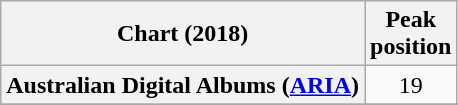<table class="wikitable sortable plainrowheaders" style="text-align:center">
<tr>
<th scope="col">Chart (2018)</th>
<th scope="col">Peak<br>position</th>
</tr>
<tr>
<th scope="row">Australian Digital Albums (<a href='#'>ARIA</a>)</th>
<td>19</td>
</tr>
<tr>
</tr>
<tr>
</tr>
</table>
